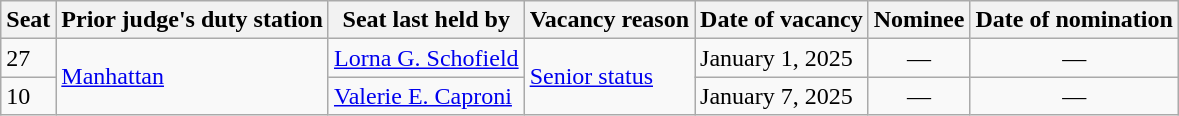<table class="wikitable">
<tr>
<th>Seat</th>
<th>Prior judge's duty station</th>
<th>Seat last held by</th>
<th>Vacancy reason</th>
<th>Date of vacancy</th>
<th>Nominee</th>
<th>Date of nomination</th>
</tr>
<tr>
<td>27</td>
<td rowspan=2><a href='#'>Manhattan</a></td>
<td><a href='#'>Lorna G. Schofield</a></td>
<td rowspan=2><a href='#'>Senior status</a></td>
<td>January 1, 2025</td>
<td align=center>—</td>
<td align=center>—</td>
</tr>
<tr>
<td>10</td>
<td><a href='#'>Valerie E. Caproni</a></td>
<td>January 7, 2025</td>
<td align=center>—</td>
<td align=center>—</td>
</tr>
</table>
